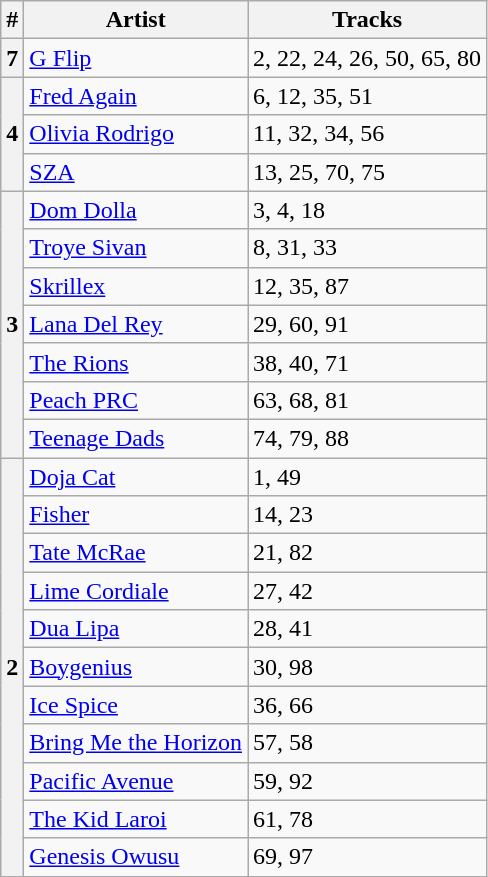<table class="wikitable sortable">
<tr>
<th>#</th>
<th>Artist</th>
<th>Tracks</th>
</tr>
<tr>
<th>7</th>
<td><a href='#'>G Flip</a></td>
<td>2, 22, 24, 26, 50, 65, 80</td>
</tr>
<tr>
<th rowspan="3">4</th>
<td><a href='#'>Fred Again</a></td>
<td>6, 12, 35, 51</td>
</tr>
<tr>
<td><a href='#'>Olivia Rodrigo</a></td>
<td>11, 32, 34, 56</td>
</tr>
<tr>
<td><a href='#'>SZA</a></td>
<td>13, 25, 70, 75</td>
</tr>
<tr>
<th rowspan="7">3</th>
<td><a href='#'>Dom Dolla</a></td>
<td>3, 4, 18</td>
</tr>
<tr>
<td><a href='#'>Troye Sivan</a></td>
<td>8, 31, 33</td>
</tr>
<tr>
<td><a href='#'>Skrillex</a></td>
<td>12, 35, 87</td>
</tr>
<tr>
<td><a href='#'>Lana Del Rey</a></td>
<td>29, 60, 91</td>
</tr>
<tr>
<td><a href='#'>The Rions</a></td>
<td>38, 40, 71</td>
</tr>
<tr>
<td><a href='#'>Peach PRC</a></td>
<td>63, 68, 81</td>
</tr>
<tr>
<td><a href='#'>Teenage Dads</a></td>
<td>74, 79, 88</td>
</tr>
<tr>
<th rowspan="11">2</th>
<td><a href='#'>Doja Cat</a></td>
<td>1, 49</td>
</tr>
<tr>
<td><a href='#'>Fisher</a></td>
<td>14, 23</td>
</tr>
<tr>
<td><a href='#'>Tate McRae</a></td>
<td>21, 82</td>
</tr>
<tr>
<td><a href='#'>Lime Cordiale</a></td>
<td>27, 42</td>
</tr>
<tr>
<td><a href='#'>Dua Lipa</a></td>
<td>28, 41</td>
</tr>
<tr>
<td><a href='#'>Boygenius</a></td>
<td>30, 98</td>
</tr>
<tr>
<td><a href='#'>Ice Spice</a></td>
<td>36, 66</td>
</tr>
<tr>
<td><a href='#'>Bring Me the Horizon</a></td>
<td>57, 58</td>
</tr>
<tr>
<td><a href='#'>Pacific Avenue</a></td>
<td>59, 92</td>
</tr>
<tr>
<td><a href='#'>The Kid Laroi</a></td>
<td>61, 78</td>
</tr>
<tr>
<td><a href='#'>Genesis Owusu</a></td>
<td>69, 97</td>
</tr>
</table>
